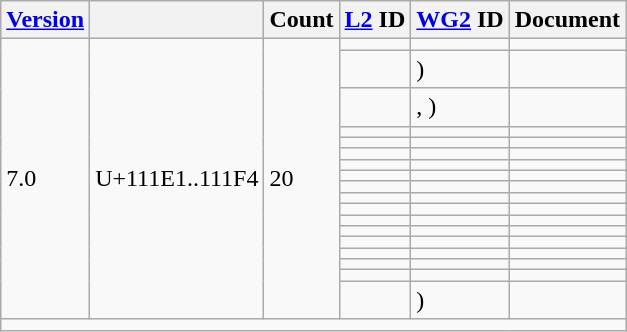<table class="wikitable sticky-header">
<tr>
<th><a href='#'>Version</a></th>
<th></th>
<th>Count</th>
<th><a href='#'>L2</a> ID</th>
<th><a href='#'>WG2</a> ID</th>
<th>Document</th>
</tr>
<tr>
<td rowspan="18">7.0</td>
<td rowspan="18">U+111E1..111F4</td>
<td rowspan="18">20</td>
<td></td>
<td></td>
<td></td>
</tr>
<tr>
<td></td>
<td> )</td>
<td></td>
</tr>
<tr>
<td></td>
<td> , )</td>
<td></td>
</tr>
<tr>
<td></td>
<td></td>
<td></td>
</tr>
<tr>
<td></td>
<td></td>
<td></td>
</tr>
<tr>
<td></td>
<td></td>
<td></td>
</tr>
<tr>
<td></td>
<td></td>
<td></td>
</tr>
<tr>
<td></td>
<td></td>
<td></td>
</tr>
<tr>
<td></td>
<td></td>
<td></td>
</tr>
<tr>
<td></td>
<td></td>
<td></td>
</tr>
<tr>
<td></td>
<td></td>
<td></td>
</tr>
<tr>
<td></td>
<td></td>
<td></td>
</tr>
<tr>
<td></td>
<td></td>
<td></td>
</tr>
<tr>
<td></td>
<td></td>
<td></td>
</tr>
<tr>
<td></td>
<td></td>
<td></td>
</tr>
<tr>
<td></td>
<td></td>
<td></td>
</tr>
<tr>
<td></td>
<td></td>
<td></td>
</tr>
<tr>
<td></td>
<td> )</td>
<td></td>
</tr>
<tr class="sortbottom">
<td colspan="6"></td>
</tr>
</table>
